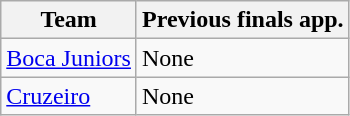<table class="wikitable">
<tr>
<th>Team</th>
<th>Previous finals app.</th>
</tr>
<tr>
<td> <a href='#'>Boca Juniors</a></td>
<td>None</td>
</tr>
<tr>
<td> <a href='#'>Cruzeiro</a></td>
<td>None</td>
</tr>
</table>
